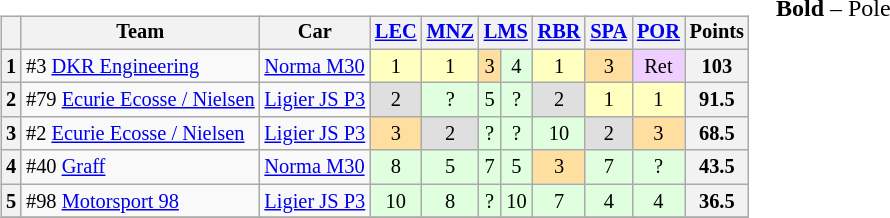<table>
<tr>
<td valign="top"><br><table class="wikitable" style="font-size: 85%; text-align:center;">
<tr>
<th></th>
<th>Team</th>
<th>Car</th>
<th><a href='#'>LEC</a><br></th>
<th><a href='#'>MNZ</a><br></th>
<th colspan=2><a href='#'>LMS</a><br></th>
<th><a href='#'>RBR</a><br></th>
<th><a href='#'>SPA</a><br></th>
<th><a href='#'>POR</a><br></th>
<th>Points</th>
</tr>
<tr>
<th>1</th>
<td align=left> #3 <a href='#'>DKR Engineering</a></td>
<td align=left><a href='#'>Norma M30</a></td>
<td style="background:#ffffbf;">1</td>
<td style="background:#ffffbf;">1</td>
<td style="background:#ffdf9f;">3</td>
<td style="background:#dfffdf;">4</td>
<td style="background:#ffffbf;">1</td>
<td style="background:#ffdf9f;">3</td>
<td style="background:#efcfff;">Ret</td>
<th>103</th>
</tr>
<tr>
<th>2</th>
<td align=left> #79 <a href='#'>Ecurie Ecosse / Nielsen</a></td>
<td align=left><a href='#'>Ligier JS P3</a></td>
<td style="background:#dfdfdf;">2</td>
<td style="background:#dfffdf;">?</td>
<td style="background:#dfffdf;">5</td>
<td style="background:#dfffdf;">?</td>
<td style="background:#dfdfdf;">2</td>
<td style="background:#ffffbf;">1</td>
<td style="background:#ffffbf;">1</td>
<th>91.5</th>
</tr>
<tr>
<th>3</th>
<td align=left> #2 <a href='#'>Ecurie Ecosse / Nielsen</a></td>
<td align=left><a href='#'>Ligier JS P3</a></td>
<td style="background:#ffdf9f;">3</td>
<td style="background:#dfdfdf;">2</td>
<td style="background:#dfffdf;">?</td>
<td style="background:#dfffdf;">?</td>
<td style="background:#dfffdf;">10</td>
<td style="background:#dfdfdf;">2</td>
<td style="background:#ffdf9f;">3</td>
<th>68.5</th>
</tr>
<tr>
<th>4</th>
<td align=left> #40 <a href='#'>Graff</a></td>
<td align=left><a href='#'>Norma M30</a></td>
<td style="background:#dfffdf;">8</td>
<td style="background:#dfffdf;">5</td>
<td style="background:#dfffdf;">7</td>
<td style="background:#dfffdf;">5</td>
<td style="background:#ffdf9f;">3</td>
<td style="background:#dfffdf;">7</td>
<td style="background:#dfffdf;">?</td>
<th>43.5</th>
</tr>
<tr>
<th>5</th>
<td align=left> #98 <a href='#'>Motorsport 98</a></td>
<td align=left><a href='#'>Ligier JS P3</a></td>
<td style="background:#dfffdf;">10</td>
<td style="background:#dfffdf;">8</td>
<td style="background:#dfffdf;">?</td>
<td style="background:#dfffdf;">10</td>
<td style="background:#dfffdf;">7</td>
<td style="background:#dfffdf;">4</td>
<td style="background:#dfffdf;">4</td>
<th>36.5</th>
</tr>
<tr>
</tr>
</table>
</td>
<td valign="top"><br>
<span><strong>Bold</strong> – Pole</span></td>
</tr>
</table>
